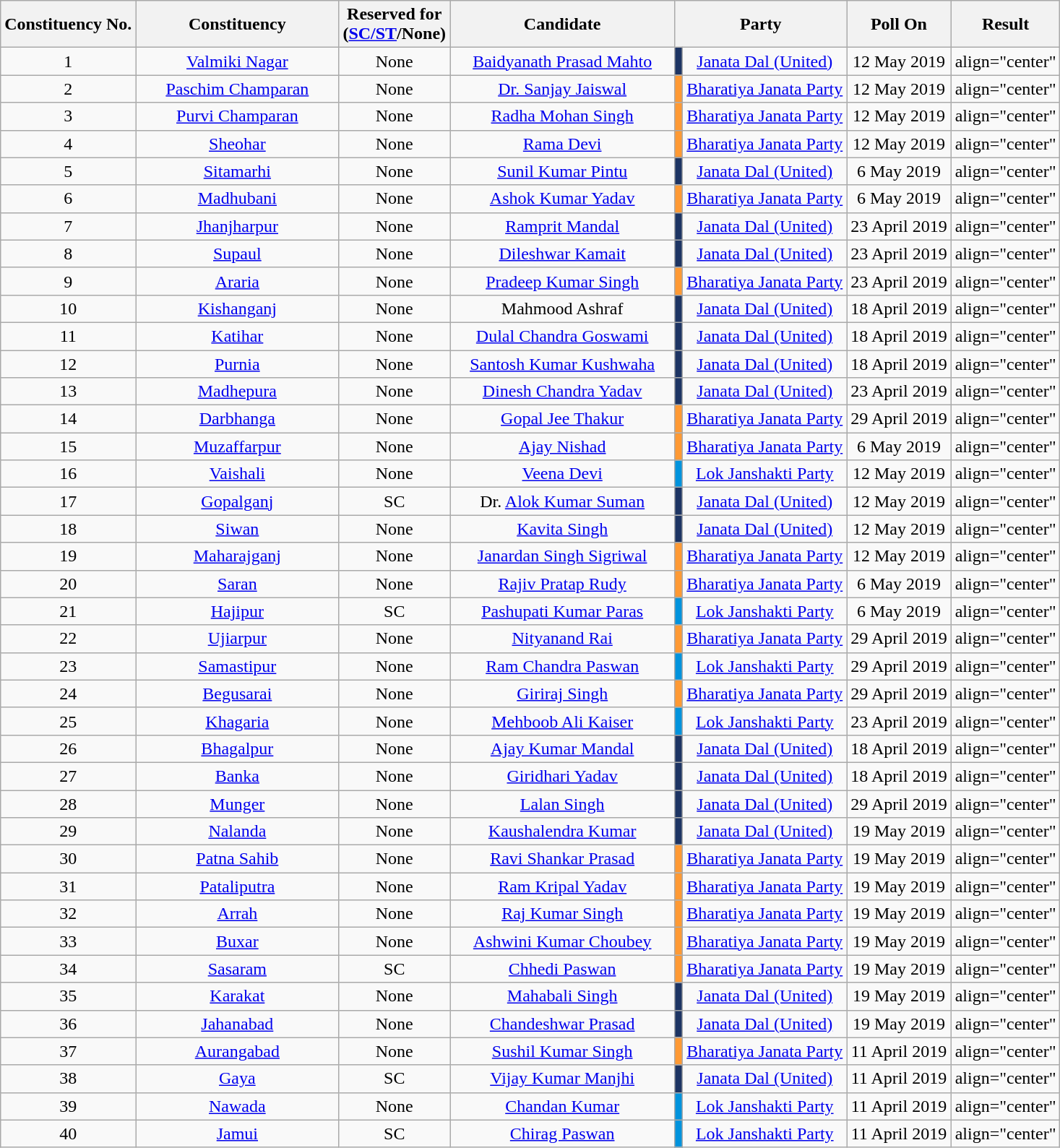<table class="wikitable sortable" style="text-align:center;">
<tr>
<th>Constituency No.</th>
<th style="width:180px;">Constituency</th>
<th>Reserved for<br>(<a href='#'>SC/ST</a>/None)</th>
<th style="width:200px;">Candidate</th>
<th colspan="2">Party</th>
<th>Poll On</th>
<th>Result</th>
</tr>
<tr>
<td align="center">1</td>
<td><a href='#'>Valmiki Nagar</a></td>
<td align="center">None</td>
<td><a href='#'>Baidyanath Prasad Mahto</a></td>
<td style="color:inherit;background:#1D3463"></td>
<td><a href='#'>Janata Dal (United)</a></td>
<td align="center">12 May 2019</td>
<td>align="center" </td>
</tr>
<tr>
<td align="center">2</td>
<td><a href='#'>Paschim Champaran</a></td>
<td align="center">None</td>
<td><a href='#'>Dr. Sanjay Jaiswal</a></td>
<td bgcolor=#FF9933></td>
<td><a href='#'>Bharatiya Janata Party</a></td>
<td align="center">12 May 2019</td>
<td>align="center" </td>
</tr>
<tr>
<td align="center">3</td>
<td><a href='#'>Purvi Champaran</a></td>
<td align="center">None</td>
<td><a href='#'>Radha Mohan Singh</a></td>
<td bgcolor=#FF9933></td>
<td><a href='#'>Bharatiya Janata Party</a></td>
<td align="center">12 May 2019</td>
<td>align="center" </td>
</tr>
<tr>
<td align="center">4</td>
<td><a href='#'>Sheohar</a></td>
<td align="center">None</td>
<td><a href='#'>Rama Devi</a></td>
<td bgcolor=#FF9933></td>
<td><a href='#'>Bharatiya Janata Party</a></td>
<td align="center">12 May 2019</td>
<td>align="center" </td>
</tr>
<tr>
<td align="center">5</td>
<td><a href='#'>Sitamarhi</a></td>
<td align="center">None</td>
<td><a href='#'>Sunil Kumar Pintu</a></td>
<td bgcolor=#1D3463></td>
<td><a href='#'>Janata Dal (United)</a></td>
<td align="center">6 May 2019</td>
<td>align="center" </td>
</tr>
<tr>
<td align="center">6</td>
<td><a href='#'>Madhubani</a></td>
<td align="center">None</td>
<td><a href='#'>Ashok Kumar Yadav</a></td>
<td bgcolor=#FF9933></td>
<td><a href='#'>Bharatiya Janata Party</a></td>
<td align="center">6 May 2019</td>
<td>align="center" </td>
</tr>
<tr>
<td align="center">7</td>
<td><a href='#'>Jhanjharpur</a></td>
<td align="center">None</td>
<td><a href='#'>Ramprit Mandal</a></td>
<td bgcolor=#1D3463></td>
<td><a href='#'>Janata Dal (United)</a></td>
<td align="center">23 April 2019</td>
<td>align="center" </td>
</tr>
<tr>
<td align="center">8</td>
<td><a href='#'>Supaul</a></td>
<td align="center">None</td>
<td><a href='#'>Dileshwar Kamait</a></td>
<td bgcolor=#1D3463></td>
<td><a href='#'>Janata Dal (United)</a></td>
<td align="center">23 April 2019</td>
<td>align="center" </td>
</tr>
<tr>
<td align="center">9</td>
<td><a href='#'>Araria</a></td>
<td align="center">None</td>
<td><a href='#'>Pradeep Kumar Singh</a></td>
<td bgcolor=#FF9933></td>
<td><a href='#'>Bharatiya Janata Party</a></td>
<td align="center">23 April 2019</td>
<td>align="center" </td>
</tr>
<tr>
<td align="center">10</td>
<td><a href='#'>Kishanganj</a></td>
<td align="center">None</td>
<td>Mahmood Ashraf</td>
<td bgcolor=#1D3463></td>
<td><a href='#'>Janata Dal (United)</a></td>
<td align="center">18 April 2019</td>
<td>align="center" </td>
</tr>
<tr>
<td align="center">11</td>
<td><a href='#'>Katihar</a></td>
<td align="center">None</td>
<td><a href='#'>Dulal Chandra Goswami</a></td>
<td bgcolor=#1D3463></td>
<td><a href='#'>Janata Dal (United)</a></td>
<td align="center">18 April 2019</td>
<td>align="center" </td>
</tr>
<tr>
<td align="center">12</td>
<td><a href='#'>Purnia</a></td>
<td align="center">None</td>
<td><a href='#'>Santosh Kumar Kushwaha</a></td>
<td bgcolor=#1D3463></td>
<td><a href='#'>Janata Dal (United)</a></td>
<td align="center">18 April 2019</td>
<td>align="center" </td>
</tr>
<tr>
<td align="center">13</td>
<td><a href='#'>Madhepura</a></td>
<td align="center">None</td>
<td><a href='#'>Dinesh Chandra Yadav</a></td>
<td bgcolor=#1D3463></td>
<td><a href='#'>Janata Dal (United)</a></td>
<td align="center">23 April 2019</td>
<td>align="center" </td>
</tr>
<tr>
<td align="center">14</td>
<td><a href='#'>Darbhanga</a></td>
<td align="center">None</td>
<td><a href='#'>Gopal Jee Thakur</a></td>
<td bgcolor=#FF9933></td>
<td><a href='#'>Bharatiya Janata Party</a></td>
<td align="center">29 April 2019</td>
<td>align="center" </td>
</tr>
<tr>
<td align="center">15</td>
<td><a href='#'>Muzaffarpur</a></td>
<td align="center">None</td>
<td><a href='#'>Ajay Nishad</a></td>
<td bgcolor=#FF9933></td>
<td><a href='#'>Bharatiya Janata Party</a></td>
<td align="center">6 May 2019</td>
<td>align="center" </td>
</tr>
<tr>
<td align="center">16</td>
<td><a href='#'>Vaishali</a></td>
<td align="center">None</td>
<td><a href='#'>Veena Devi</a></td>
<td bgcolor=#0093DD></td>
<td><a href='#'>Lok Janshakti Party</a></td>
<td align="center">12 May 2019</td>
<td>align="center" </td>
</tr>
<tr>
<td align="center">17</td>
<td><a href='#'>Gopalganj</a></td>
<td align="center">SC</td>
<td>Dr. <a href='#'>Alok Kumar Suman</a></td>
<td bgcolor=#1D3463></td>
<td><a href='#'>Janata Dal (United)</a></td>
<td align="center">12 May 2019</td>
<td>align="center" </td>
</tr>
<tr>
<td align="center">18</td>
<td><a href='#'>Siwan</a></td>
<td align="center">None</td>
<td><a href='#'>Kavita Singh</a></td>
<td bgcolor=#1D3463></td>
<td><a href='#'>Janata Dal (United)</a></td>
<td align="center">12 May 2019</td>
<td>align="center" </td>
</tr>
<tr>
<td align="center">19</td>
<td><a href='#'>Maharajganj</a></td>
<td align="center">None</td>
<td><a href='#'>Janardan Singh Sigriwal</a></td>
<td bgcolor=#FF9933></td>
<td><a href='#'>Bharatiya Janata Party</a></td>
<td align="center">12 May 2019</td>
<td>align="center" </td>
</tr>
<tr>
<td align="center">20</td>
<td><a href='#'>Saran</a></td>
<td align="center">None</td>
<td><a href='#'>Rajiv Pratap Rudy</a></td>
<td bgcolor=#FF9933></td>
<td><a href='#'>Bharatiya Janata Party</a></td>
<td align="center">6 May 2019</td>
<td>align="center" </td>
</tr>
<tr>
<td align="center">21</td>
<td><a href='#'>Hajipur</a></td>
<td align="center">SC</td>
<td><a href='#'>Pashupati Kumar Paras</a></td>
<td bgcolor=#0093DD></td>
<td><a href='#'>Lok Janshakti Party</a></td>
<td align="center">6 May 2019</td>
<td>align="center" </td>
</tr>
<tr>
<td align="center">22</td>
<td><a href='#'>Ujiarpur</a></td>
<td align="center">None</td>
<td><a href='#'>Nityanand Rai</a></td>
<td bgcolor=#FF9933></td>
<td><a href='#'>Bharatiya Janata Party</a></td>
<td align="center">29 April 2019</td>
<td>align="center" </td>
</tr>
<tr>
<td align="center">23</td>
<td><a href='#'>Samastipur</a></td>
<td align="center">None</td>
<td><a href='#'>Ram Chandra Paswan</a></td>
<td bgcolor=#0093DD></td>
<td><a href='#'>Lok Janshakti Party</a></td>
<td align="center">29 April 2019</td>
<td>align="center" </td>
</tr>
<tr>
<td align="center">24</td>
<td><a href='#'>Begusarai</a></td>
<td align="center">None</td>
<td><a href='#'>Giriraj Singh</a></td>
<td bgcolor=#FF9933></td>
<td><a href='#'>Bharatiya Janata Party</a></td>
<td align="center">29 April 2019</td>
<td>align="center" </td>
</tr>
<tr>
<td align="center">25</td>
<td><a href='#'>Khagaria</a></td>
<td align="center">None</td>
<td><a href='#'>Mehboob Ali Kaiser</a></td>
<td bgcolor=#0093DD></td>
<td><a href='#'>Lok Janshakti Party</a></td>
<td align="center">23 April 2019</td>
<td>align="center" </td>
</tr>
<tr>
<td align="center">26</td>
<td><a href='#'>Bhagalpur</a></td>
<td align="center">None</td>
<td><a href='#'>Ajay Kumar Mandal</a></td>
<td bgcolor=#1D3463></td>
<td><a href='#'>Janata Dal (United)</a></td>
<td align="center">18 April 2019</td>
<td>align="center" </td>
</tr>
<tr>
<td align="center">27</td>
<td><a href='#'>Banka</a></td>
<td align="center">None</td>
<td><a href='#'>Giridhari Yadav</a></td>
<td bgcolor=#1D3463></td>
<td><a href='#'>Janata Dal (United)</a></td>
<td align="center">18 April 2019</td>
<td>align="center" </td>
</tr>
<tr>
<td align="center">28</td>
<td><a href='#'>Munger</a></td>
<td align="center">None</td>
<td><a href='#'>Lalan Singh</a></td>
<td bgcolor=#1D3463></td>
<td><a href='#'>Janata Dal (United)</a></td>
<td align="center">29 April 2019</td>
<td>align="center" </td>
</tr>
<tr>
<td align="center">29</td>
<td><a href='#'>Nalanda</a></td>
<td align="center">None</td>
<td><a href='#'>Kaushalendra Kumar</a></td>
<td bgcolor=#1D3463></td>
<td><a href='#'>Janata Dal (United)</a></td>
<td align="center">19 May 2019</td>
<td>align="center" </td>
</tr>
<tr>
<td align="center">30</td>
<td><a href='#'>Patna Sahib</a></td>
<td align="center">None</td>
<td><a href='#'>Ravi Shankar Prasad</a></td>
<td bgcolor=#FF9933></td>
<td><a href='#'>Bharatiya Janata Party</a></td>
<td align="center">19 May 2019</td>
<td>align="center" </td>
</tr>
<tr>
<td align="center">31</td>
<td><a href='#'>Pataliputra</a></td>
<td align="center">None</td>
<td><a href='#'>Ram Kripal Yadav</a></td>
<td bgcolor=#FF9933></td>
<td><a href='#'>Bharatiya Janata Party</a></td>
<td align="center">19 May 2019</td>
<td>align="center" </td>
</tr>
<tr>
<td align="center">32</td>
<td><a href='#'>Arrah</a></td>
<td align="center">None</td>
<td><a href='#'>Raj Kumar Singh</a></td>
<td bgcolor=#FF9933></td>
<td><a href='#'>Bharatiya Janata Party</a></td>
<td align="center">19 May 2019</td>
<td>align="center" </td>
</tr>
<tr>
<td align="center">33</td>
<td><a href='#'>Buxar</a></td>
<td align="center">None</td>
<td><a href='#'>Ashwini Kumar Choubey</a></td>
<td bgcolor=#FF9933></td>
<td><a href='#'>Bharatiya Janata Party</a></td>
<td align="center">19 May 2019</td>
<td>align="center" </td>
</tr>
<tr>
<td align="center">34</td>
<td><a href='#'>Sasaram</a></td>
<td align="center">SC</td>
<td><a href='#'>Chhedi Paswan</a></td>
<td bgcolor=#FF9933></td>
<td><a href='#'>Bharatiya Janata Party</a></td>
<td align="center">19 May 2019</td>
<td>align="center" </td>
</tr>
<tr>
<td align="center">35</td>
<td><a href='#'>Karakat</a></td>
<td align="center">None</td>
<td><a href='#'>Mahabali Singh</a></td>
<td bgcolor=#1D3463></td>
<td><a href='#'>Janata Dal (United)</a></td>
<td align="center">19 May 2019</td>
<td>align="center" </td>
</tr>
<tr>
<td align="center">36</td>
<td><a href='#'>Jahanabad</a></td>
<td align="center">None</td>
<td><a href='#'>Chandeshwar Prasad</a></td>
<td bgcolor=#1D3463></td>
<td><a href='#'>Janata Dal (United)</a></td>
<td align="center">19 May 2019</td>
<td>align="center" </td>
</tr>
<tr>
<td align="center">37</td>
<td><a href='#'>Aurangabad</a></td>
<td align="center">None</td>
<td><a href='#'>Sushil Kumar Singh</a></td>
<td bgcolor=#FF9933></td>
<td><a href='#'>Bharatiya Janata Party</a></td>
<td align="center">11 April 2019</td>
<td>align="center" </td>
</tr>
<tr>
<td align="center">38</td>
<td><a href='#'>Gaya</a></td>
<td align="center">SC</td>
<td><a href='#'>Vijay Kumar Manjhi</a></td>
<td bgcolor=#1D3463></td>
<td><a href='#'>Janata Dal (United)</a></td>
<td align="center">11 April 2019</td>
<td>align="center" </td>
</tr>
<tr>
<td align="center">39</td>
<td><a href='#'>Nawada</a></td>
<td align="center">None</td>
<td><a href='#'>Chandan Kumar</a></td>
<td bgcolor=#0093DD></td>
<td><a href='#'>Lok Janshakti Party</a></td>
<td align="center">11 April 2019</td>
<td>align="center" </td>
</tr>
<tr>
<td align="center">40</td>
<td><a href='#'>Jamui</a></td>
<td align="center">SC</td>
<td><a href='#'>Chirag Paswan</a></td>
<td bgcolor=#0093DD></td>
<td><a href='#'>Lok Janshakti Party</a></td>
<td align="center">11 April 2019</td>
<td>align="center" </td>
</tr>
</table>
